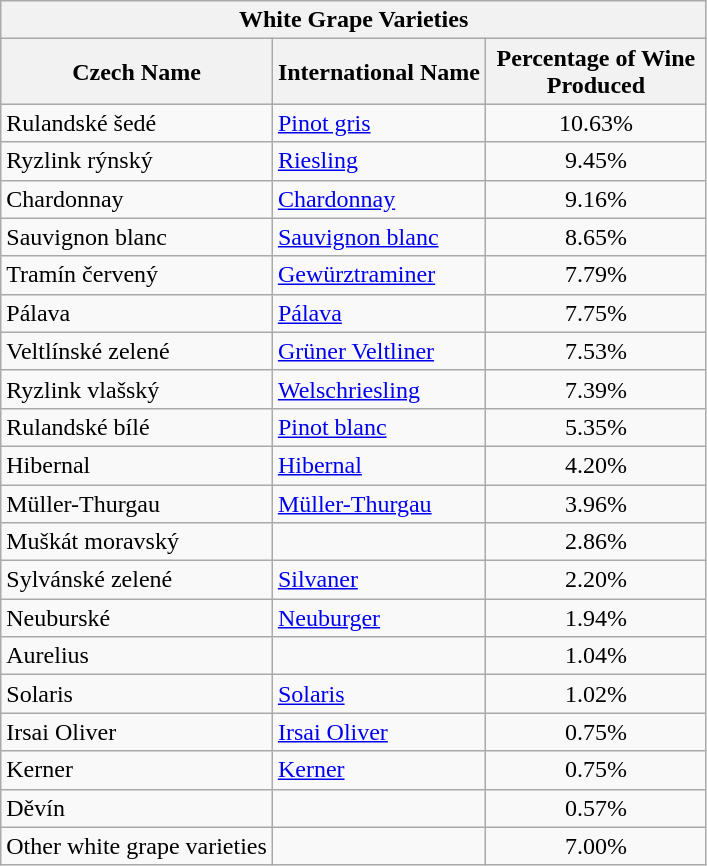<table class="wikitable">
<tr>
<th colspan="8">White Grape Varieties</th>
</tr>
<tr bgcolor="lightgrey">
<th>Czech Name</th>
<th>International Name</th>
<th width="140pt">Percentage of Wine Produced</th>
</tr>
<tr>
<td>Rulandské šedé</td>
<td><a href='#'>Pinot gris</a></td>
<td align="center">10.63%</td>
</tr>
<tr>
<td>Ryzlink rýnský</td>
<td><a href='#'>Riesling</a></td>
<td align="center">9.45%</td>
</tr>
<tr>
<td>Chardonnay</td>
<td><a href='#'>Chardonnay</a></td>
<td align="center">9.16%</td>
</tr>
<tr>
<td>Sauvignon blanc</td>
<td><a href='#'>Sauvignon blanc</a></td>
<td align="center">8.65%</td>
</tr>
<tr>
<td>Tramín červený</td>
<td><a href='#'>Gewürztraminer</a></td>
<td align="center">7.79%</td>
</tr>
<tr>
<td>Pálava</td>
<td><a href='#'>Pálava</a></td>
<td align="center">7.75%</td>
</tr>
<tr>
<td>Veltlínské zelené</td>
<td><a href='#'>Grüner Veltliner</a></td>
<td align="center">7.53%</td>
</tr>
<tr>
<td>Ryzlink vlašský</td>
<td><a href='#'>Welschriesling</a></td>
<td align="center">7.39%</td>
</tr>
<tr>
<td>Rulandské bílé</td>
<td><a href='#'>Pinot blanc</a></td>
<td align="center">5.35%</td>
</tr>
<tr>
<td>Hibernal</td>
<td><a href='#'>Hibernal</a></td>
<td align="center">4.20%</td>
</tr>
<tr>
<td>Müller-Thurgau</td>
<td><a href='#'>Müller-Thurgau</a></td>
<td align="center">3.96%</td>
</tr>
<tr>
<td>Muškát moravský</td>
<td></td>
<td align="center">2.86%</td>
</tr>
<tr>
<td>Sylvánské zelené</td>
<td><a href='#'>Silvaner</a></td>
<td align="center">2.20%</td>
</tr>
<tr>
<td>Neuburské</td>
<td><a href='#'>Neuburger</a></td>
<td align="center">1.94%</td>
</tr>
<tr>
<td>Aurelius</td>
<td></td>
<td align="center">1.04%</td>
</tr>
<tr>
<td>Solaris</td>
<td><a href='#'>Solaris</a></td>
<td align="center">1.02%</td>
</tr>
<tr>
<td>Irsai Oliver</td>
<td><a href='#'>Irsai Oliver</a></td>
<td align="center">0.75%</td>
</tr>
<tr>
<td>Kerner</td>
<td><a href='#'>Kerner</a></td>
<td align="center">0.75%</td>
</tr>
<tr>
<td>Děvín</td>
<td></td>
<td align="center">0.57%</td>
</tr>
<tr>
<td>Other white grape varieties</td>
<td></td>
<td align="center">7.00%</td>
</tr>
</table>
